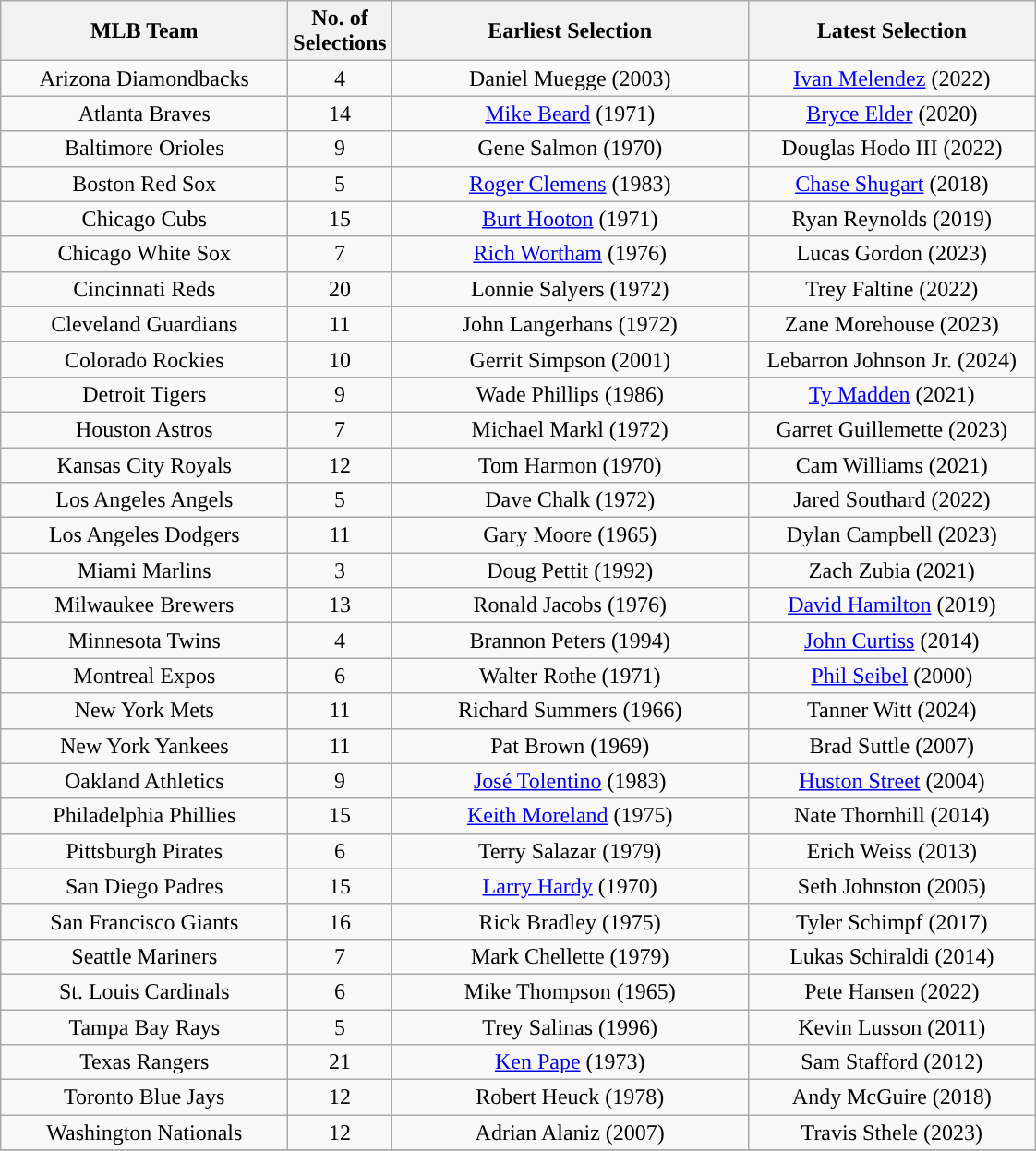<table class="wikitable" style="text-align:center">
<tr>
<th style="width:200px; ">MLB Team</th>
<th style="width:1px; ">No. of Selections</th>
<th style="width:250px; ">Earliest Selection</th>
<th style="width:200px; ">Latest Selection</th>
</tr>
<tr>
<td>Arizona Diamondbacks</td>
<td>4</td>
<td>Daniel Muegge (2003)</td>
<td><a href='#'>Ivan Melendez</a> (2022)</td>
</tr>
<tr>
<td>Atlanta Braves</td>
<td>14</td>
<td><a href='#'>Mike Beard</a> (1971)</td>
<td><a href='#'>Bryce Elder</a> (2020)</td>
</tr>
<tr>
<td>Baltimore Orioles</td>
<td>9</td>
<td>Gene Salmon (1970)</td>
<td>Douglas Hodo III (2022)</td>
</tr>
<tr>
<td>Boston Red Sox</td>
<td>5</td>
<td><a href='#'>Roger Clemens</a> (1983)</td>
<td><a href='#'>Chase Shugart</a> (2018)</td>
</tr>
<tr>
<td>Chicago Cubs</td>
<td>15</td>
<td><a href='#'>Burt Hooton</a> (1971)</td>
<td>Ryan Reynolds (2019)</td>
</tr>
<tr>
<td>Chicago White Sox</td>
<td>7</td>
<td><a href='#'>Rich Wortham</a> (1976)</td>
<td>Lucas Gordon (2023)</td>
</tr>
<tr>
<td>Cincinnati Reds</td>
<td>20</td>
<td>Lonnie Salyers (1972)</td>
<td>Trey Faltine (2022)</td>
</tr>
<tr>
<td>Cleveland Guardians</td>
<td>11</td>
<td>John Langerhans (1972)</td>
<td>Zane Morehouse (2023)</td>
</tr>
<tr>
<td>Colorado Rockies</td>
<td>10</td>
<td>Gerrit Simpson (2001)</td>
<td>Lebarron Johnson Jr. (2024)</td>
</tr>
<tr>
<td>Detroit Tigers</td>
<td>9</td>
<td>Wade Phillips (1986)</td>
<td><a href='#'>Ty Madden</a> (2021)</td>
</tr>
<tr>
<td>Houston Astros</td>
<td>7</td>
<td>Michael Markl (1972)</td>
<td>Garret Guillemette (2023)</td>
</tr>
<tr>
<td>Kansas City Royals</td>
<td>12</td>
<td>Tom Harmon (1970)</td>
<td>Cam Williams (2021)</td>
</tr>
<tr>
<td>Los Angeles Angels</td>
<td>5</td>
<td>Dave Chalk (1972)</td>
<td>Jared Southard (2022)</td>
</tr>
<tr>
<td>Los Angeles Dodgers</td>
<td>11</td>
<td>Gary Moore (1965)</td>
<td>Dylan Campbell (2023)</td>
</tr>
<tr>
<td>Miami Marlins</td>
<td>3</td>
<td>Doug Pettit (1992)</td>
<td>Zach Zubia (2021)</td>
</tr>
<tr>
<td>Milwaukee Brewers</td>
<td>13</td>
<td>Ronald Jacobs (1976)</td>
<td><a href='#'>David Hamilton</a> (2019)</td>
</tr>
<tr>
<td>Minnesota Twins</td>
<td>4</td>
<td>Brannon Peters (1994)</td>
<td><a href='#'>John Curtiss</a> (2014)</td>
</tr>
<tr>
<td>Montreal Expos</td>
<td>6</td>
<td>Walter Rothe (1971)</td>
<td><a href='#'>Phil Seibel</a> (2000)</td>
</tr>
<tr>
<td>New York Mets</td>
<td>11</td>
<td>Richard Summers (1966)</td>
<td>Tanner Witt (2024)</td>
</tr>
<tr>
<td>New York Yankees</td>
<td>11</td>
<td>Pat Brown (1969)</td>
<td>Brad Suttle (2007)</td>
</tr>
<tr>
<td>Oakland Athletics</td>
<td>9</td>
<td><a href='#'>José Tolentino</a> (1983)</td>
<td><a href='#'>Huston Street</a> (2004)</td>
</tr>
<tr>
<td>Philadelphia Phillies</td>
<td>15</td>
<td><a href='#'>Keith Moreland</a> (1975)</td>
<td>Nate Thornhill (2014)</td>
</tr>
<tr>
<td>Pittsburgh Pirates</td>
<td>6</td>
<td>Terry Salazar (1979)</td>
<td>Erich Weiss (2013)</td>
</tr>
<tr>
<td>San Diego Padres</td>
<td>15</td>
<td><a href='#'>Larry Hardy</a> (1970)</td>
<td>Seth Johnston (2005)</td>
</tr>
<tr>
<td>San Francisco Giants</td>
<td>16</td>
<td>Rick Bradley (1975)</td>
<td>Tyler Schimpf (2017)</td>
</tr>
<tr>
<td>Seattle Mariners</td>
<td>7</td>
<td>Mark Chellette (1979)</td>
<td>Lukas Schiraldi (2014)</td>
</tr>
<tr>
<td>St. Louis Cardinals</td>
<td>6</td>
<td>Mike Thompson (1965)</td>
<td>Pete Hansen (2022)</td>
</tr>
<tr>
<td>Tampa Bay Rays</td>
<td>5</td>
<td>Trey Salinas (1996)</td>
<td>Kevin Lusson (2011)</td>
</tr>
<tr>
<td>Texas Rangers</td>
<td>21</td>
<td><a href='#'>Ken Pape</a> (1973)</td>
<td>Sam Stafford (2012)</td>
</tr>
<tr>
<td>Toronto Blue Jays</td>
<td>12</td>
<td>Robert Heuck (1978)</td>
<td>Andy McGuire (2018)</td>
</tr>
<tr>
<td>Washington Nationals</td>
<td>12</td>
<td>Adrian Alaniz (2007)</td>
<td>Travis Sthele (2023)</td>
</tr>
<tr>
</tr>
</table>
